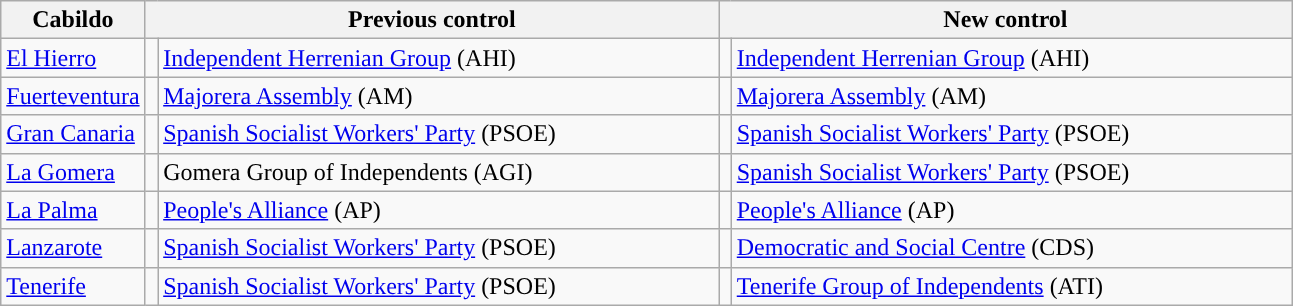<table class="wikitable sortable">
<tr>
<th>Cabildo</th>
<th colspan="2" style="width:375px;">Previous control</th>
<th colspan="2" style="width:375px;">New control</th>
</tr>
<tr>
<td><a href='#'>El Hierro</a></td>
<td width="1" style="color:inherit;background:"></td>
<td><a href='#'>Independent Herrenian Group</a> (AHI)</td>
<td width="1" style="color:inherit;background:"></td>
<td><a href='#'>Independent Herrenian Group</a> (AHI)</td>
</tr>
<tr>
<td><a href='#'>Fuerteventura</a></td>
<td style="color:inherit;background:"></td>
<td><a href='#'>Majorera Assembly</a> (AM)</td>
<td style="color:inherit;background:"></td>
<td><a href='#'>Majorera Assembly</a> (AM)</td>
</tr>
<tr>
<td><a href='#'>Gran Canaria</a></td>
<td style="color:inherit;background:"></td>
<td><a href='#'>Spanish Socialist Workers' Party</a> (PSOE)</td>
<td style="color:inherit;background:"></td>
<td><a href='#'>Spanish Socialist Workers' Party</a> (PSOE)</td>
</tr>
<tr>
<td><a href='#'>La Gomera</a></td>
<td style="color:inherit;background:"></td>
<td>Gomera Group of Independents (AGI)</td>
<td style="color:inherit;background:"></td>
<td><a href='#'>Spanish Socialist Workers' Party</a> (PSOE)</td>
</tr>
<tr>
<td><a href='#'>La Palma</a></td>
<td style="color:inherit;background:"></td>
<td><a href='#'>People's Alliance</a> (AP)</td>
<td style="color:inherit;background:"></td>
<td><a href='#'>People's Alliance</a> (AP)</td>
</tr>
<tr>
<td><a href='#'>Lanzarote</a></td>
<td style="color:inherit;background:"></td>
<td><a href='#'>Spanish Socialist Workers' Party</a> (PSOE)</td>
<td style="color:inherit;background:"></td>
<td><a href='#'>Democratic and Social Centre</a> (CDS)</td>
</tr>
<tr>
<td><a href='#'>Tenerife</a></td>
<td style="color:inherit;background:"></td>
<td><a href='#'>Spanish Socialist Workers' Party</a> (PSOE)</td>
<td style="color:inherit;background:"></td>
<td><a href='#'>Tenerife Group of Independents</a> (ATI)</td>
</tr>
</table>
